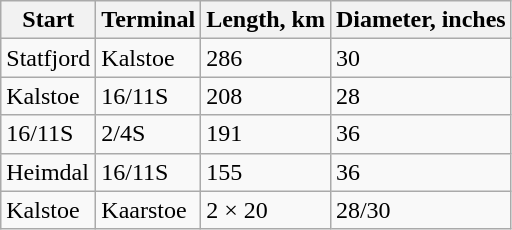<table class="wikitable">
<tr>
<th>Start</th>
<th>Terminal</th>
<th>Length, km</th>
<th>Diameter, inches</th>
</tr>
<tr>
<td>Statfjord</td>
<td>Kalstoe</td>
<td>286</td>
<td>30</td>
</tr>
<tr>
<td>Kalstoe</td>
<td>16/11S</td>
<td>208</td>
<td>28</td>
</tr>
<tr>
<td>16/11S</td>
<td>2/4S</td>
<td>191</td>
<td>36</td>
</tr>
<tr>
<td>Heimdal</td>
<td>16/11S</td>
<td>155</td>
<td>36</td>
</tr>
<tr>
<td>Kalstoe</td>
<td>Kaarstoe</td>
<td>2 × 20</td>
<td>28/30</td>
</tr>
</table>
